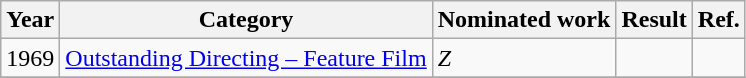<table class="wikitable sortable">
<tr>
<th>Year</th>
<th>Category</th>
<th>Nominated work</th>
<th>Result</th>
<th>Ref.</th>
</tr>
<tr>
<td>1969</td>
<td><a href='#'>Outstanding Directing – Feature Film</a></td>
<td><em>Z</em></td>
<td></td>
<td></td>
</tr>
<tr>
</tr>
</table>
